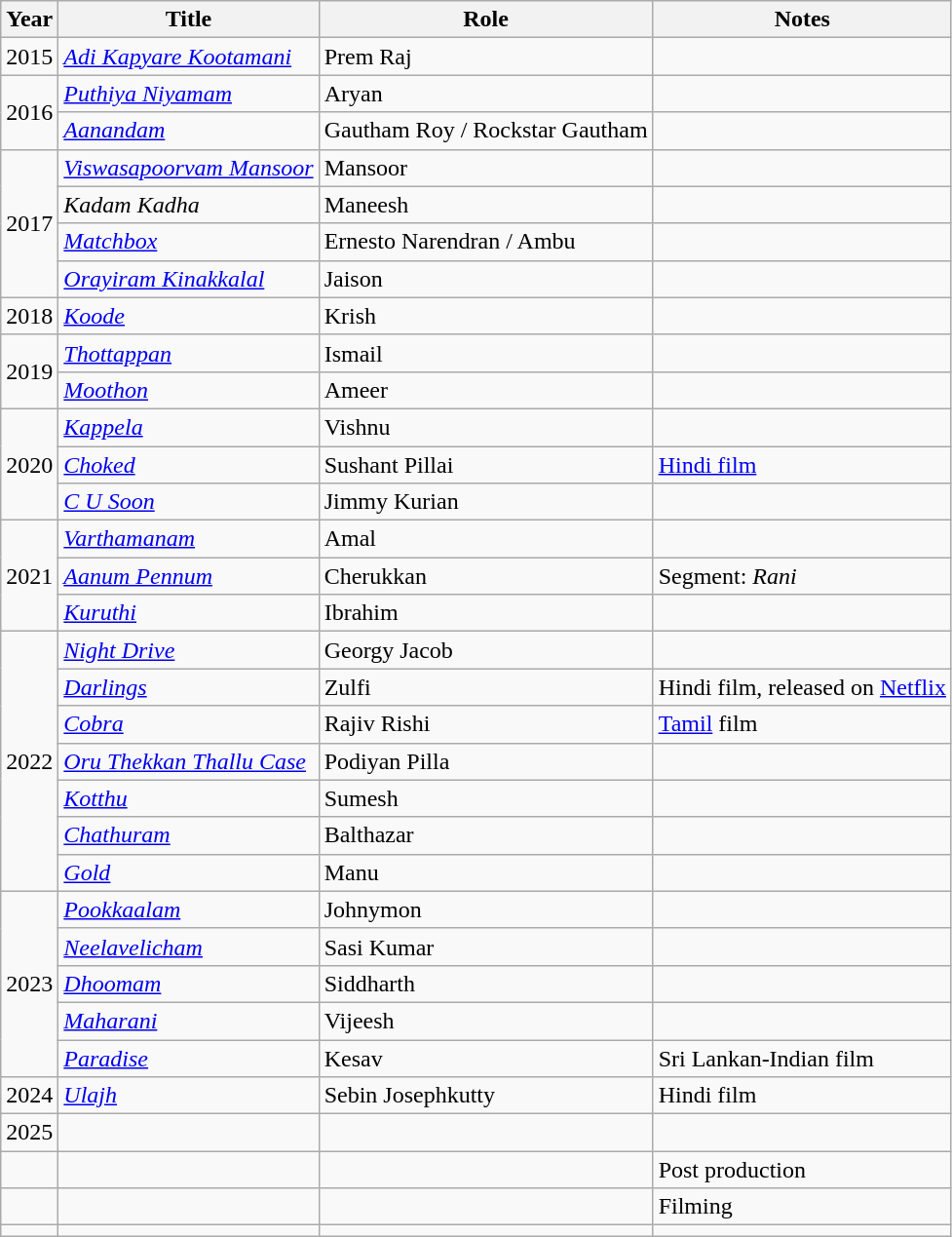<table class="wikitable sortable">
<tr>
<th scope="col">Year</th>
<th scope="col">Title</th>
<th scope="col">Role</th>
<th scope="col" class="unsortable">Notes</th>
</tr>
<tr>
<td>2015</td>
<td><em><a href='#'>Adi Kapyare Kootamani</a></em></td>
<td>Prem Raj</td>
<td></td>
</tr>
<tr>
<td rowspan=2>2016</td>
<td><em><a href='#'>Puthiya Niyamam</a></em></td>
<td>Aryan</td>
<td></td>
</tr>
<tr>
<td><em><a href='#'>Aanandam</a></em></td>
<td>Gautham Roy / Rockstar Gautham</td>
<td></td>
</tr>
<tr>
<td rowspan=4>2017</td>
<td><em><a href='#'>Viswasapoorvam Mansoor</a></em></td>
<td>Mansoor</td>
<td></td>
</tr>
<tr>
<td><em>Kadam Kadha</em></td>
<td>Maneesh</td>
<td></td>
</tr>
<tr>
<td><em><a href='#'>Matchbox</a></em></td>
<td>Ernesto Narendran / Ambu</td>
<td></td>
</tr>
<tr>
<td><em><a href='#'>Orayiram Kinakkalal</a></em></td>
<td>Jaison</td>
<td></td>
</tr>
<tr>
<td>2018</td>
<td><em><a href='#'>Koode</a></em></td>
<td>Krish</td>
<td></td>
</tr>
<tr>
<td rowspan=2>2019</td>
<td><em><a href='#'>Thottappan</a></em></td>
<td>Ismail</td>
<td></td>
</tr>
<tr>
<td><em><a href='#'>Moothon</a></em></td>
<td>Ameer</td>
<td></td>
</tr>
<tr>
<td rowspan=3>2020</td>
<td><em><a href='#'>Kappela</a></em></td>
<td>Vishnu</td>
<td></td>
</tr>
<tr>
<td><em><a href='#'>Choked</a></em></td>
<td>Sushant Pillai</td>
<td><a href='#'>Hindi film</a></td>
</tr>
<tr>
<td><em><a href='#'>C U Soon</a></em></td>
<td>Jimmy Kurian</td>
<td></td>
</tr>
<tr>
<td rowspan=3>2021</td>
<td><em><a href='#'>Varthamanam</a></em></td>
<td>Amal</td>
<td></td>
</tr>
<tr>
<td><em><a href='#'>Aanum Pennum</a></em></td>
<td>Cherukkan</td>
<td>Segment: <em>Rani</em></td>
</tr>
<tr>
<td><em><a href='#'>Kuruthi</a></em></td>
<td>Ibrahim</td>
<td></td>
</tr>
<tr>
<td rowspan=7>2022</td>
<td><em><a href='#'>Night Drive</a></em></td>
<td>Georgy Jacob</td>
<td></td>
</tr>
<tr>
<td><em><a href='#'>Darlings</a></em></td>
<td>Zulfi</td>
<td>Hindi film, released on <a href='#'>Netflix</a></td>
</tr>
<tr>
<td><em><a href='#'>Cobra</a></em></td>
<td>Rajiv Rishi</td>
<td><a href='#'>Tamil</a> film</td>
</tr>
<tr>
<td><em><a href='#'>Oru Thekkan Thallu Case</a></em></td>
<td>Podiyan Pilla</td>
<td></td>
</tr>
<tr>
<td><em><a href='#'>Kotthu</a></em></td>
<td>Sumesh</td>
<td></td>
</tr>
<tr>
<td><em><a href='#'>Chathuram</a></em></td>
<td>Balthazar</td>
<td></td>
</tr>
<tr>
<td><em><a href='#'>Gold</a></em></td>
<td>Manu</td>
<td></td>
</tr>
<tr>
<td rowspan=5>2023</td>
<td><em><a href='#'>Pookkaalam</a></em></td>
<td>Johnymon</td>
<td></td>
</tr>
<tr>
<td><em><a href='#'>Neelavelicham</a></em></td>
<td>Sasi Kumar</td>
<td></td>
</tr>
<tr>
<td><em><a href='#'>Dhoomam</a></em></td>
<td>Siddharth</td>
<td></td>
</tr>
<tr>
<td><em><a href='#'>Maharani</a></em></td>
<td>Vijeesh</td>
<td></td>
</tr>
<tr>
<td><em><a href='#'>Paradise</a></em></td>
<td>Kesav</td>
<td>Sri Lankan-Indian film</td>
</tr>
<tr>
<td>2024</td>
<td><em><a href='#'>Ulajh</a></em></td>
<td>Sebin Josephkutty</td>
<td>Hindi film </td>
</tr>
<tr>
<td>2025</td>
<td></td>
<td></td>
<td></td>
</tr>
<tr>
<td></td>
<td></td>
<td></td>
<td>Post production</td>
</tr>
<tr>
<td></td>
<td></td>
<td></td>
<td>Filming</td>
</tr>
<tr>
<td></td>
<td></td>
<td></td>
<td></td>
</tr>
</table>
